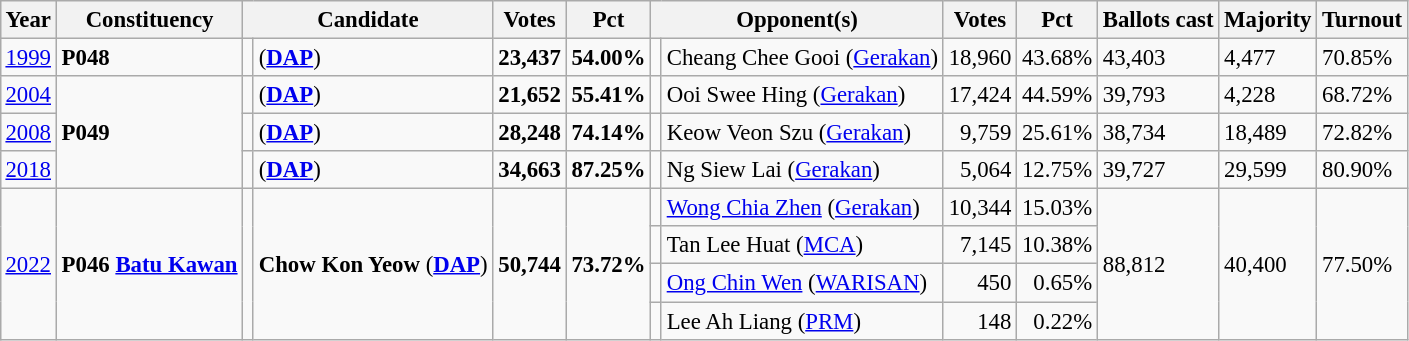<table class="wikitable" style="margin:0.5em ; font-size:95%">
<tr>
<th>Year</th>
<th>Constituency</th>
<th colspan=2>Candidate</th>
<th>Votes</th>
<th>Pct</th>
<th colspan=2>Opponent(s)</th>
<th>Votes</th>
<th>Pct</th>
<th>Ballots cast</th>
<th>Majority</th>
<th>Turnout</th>
</tr>
<tr>
<td><a href='#'>1999</a></td>
<td><strong>P048 </strong></td>
<td></td>
<td> (<a href='#'><strong>DAP</strong></a>)</td>
<td align="right"><strong>23,437</strong></td>
<td><strong>54.00%</strong></td>
<td></td>
<td>Cheang Chee Gooi (<a href='#'>Gerakan</a>)</td>
<td align="right">18,960</td>
<td>43.68%</td>
<td>43,403</td>
<td>4,477</td>
<td>70.85%</td>
</tr>
<tr>
<td><a href='#'>2004</a></td>
<td rowspan=3><strong>P049 </strong></td>
<td></td>
<td> (<a href='#'><strong>DAP</strong></a>)</td>
<td align="right"><strong>21,652</strong></td>
<td><strong>55.41%</strong></td>
<td></td>
<td>Ooi Swee Hing (<a href='#'>Gerakan</a>)</td>
<td align="right">17,424</td>
<td>44.59%</td>
<td>39,793</td>
<td>4,228</td>
<td>68.72%</td>
</tr>
<tr>
<td><a href='#'>2008</a></td>
<td></td>
<td> (<a href='#'><strong>DAP</strong></a>)</td>
<td align="right"><strong>28,248</strong></td>
<td><strong>74.14%</strong></td>
<td></td>
<td>Keow Veon Szu (<a href='#'>Gerakan</a>)</td>
<td align="right">9,759</td>
<td>25.61%</td>
<td>38,734</td>
<td>18,489</td>
<td>72.82%</td>
</tr>
<tr>
<td><a href='#'>2018</a></td>
<td></td>
<td> (<a href='#'><strong>DAP</strong></a>)</td>
<td align="right"><strong>34,663</strong></td>
<td><strong>87.25%</strong></td>
<td></td>
<td>Ng Siew Lai (<a href='#'>Gerakan</a>)</td>
<td align="right">5,064</td>
<td>12.75%</td>
<td>39,727</td>
<td>29,599</td>
<td>80.90%</td>
</tr>
<tr>
<td rowspan=5><a href='#'>2022</a></td>
<td rowspan="5"><strong>P046 <a href='#'>Batu Kawan</a></strong></td>
<td rowspan=5 ></td>
<td rowspan=5><strong>Chow Kon Yeow</strong> (<a href='#'><strong>DAP</strong></a>)</td>
<td rowspan=5 align="right"><strong>50,744</strong></td>
<td rowspan=5><strong>73.72%</strong></td>
<td bgcolor=></td>
<td><a href='#'>Wong Chia Zhen</a> (<a href='#'>Gerakan</a>)</td>
<td align="right">10,344</td>
<td>15.03%</td>
<td rowspan=5>88,812</td>
<td rowspan=5>40,400</td>
<td rowspan=5>77.50%</td>
</tr>
<tr>
<td></td>
<td>Tan Lee Huat (<a href='#'>MCA</a>)</td>
<td align="right">7,145</td>
<td>10.38%</td>
</tr>
<tr>
<td></td>
<td><a href='#'>Ong Chin Wen</a> (<a href='#'>WARISAN</a>)</td>
<td align="right">450</td>
<td align="right">0.65%</td>
</tr>
<tr>
<td bgcolor=></td>
<td>Lee Ah Liang (<a href='#'>PRM</a>)</td>
<td align="right">148</td>
<td align="right">0.22%</td>
</tr>
</table>
